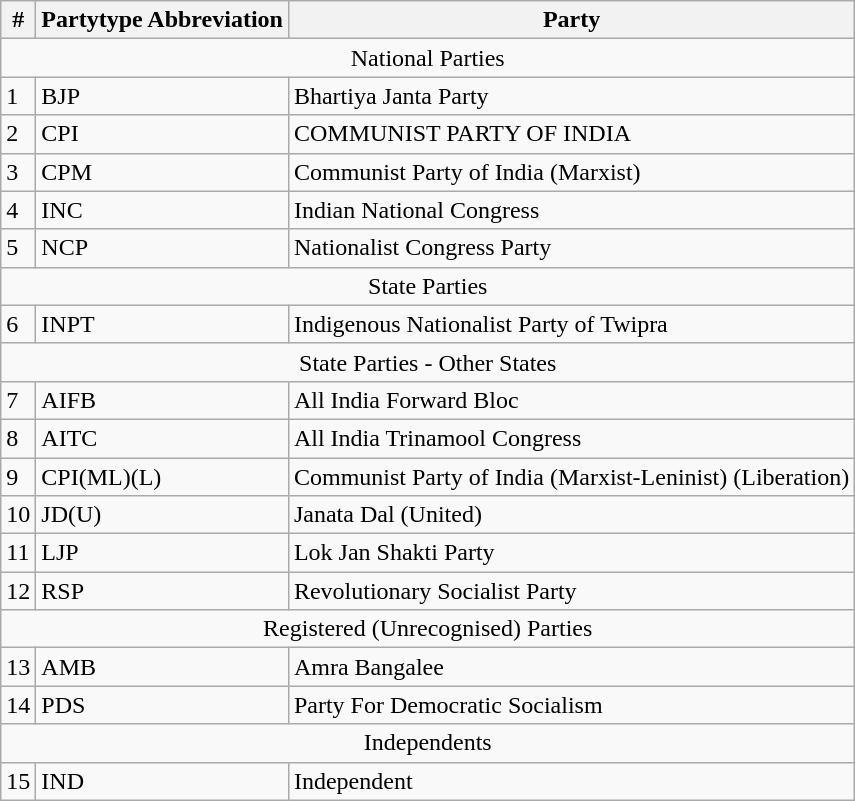<table class="wikitable">
<tr>
<th>#</th>
<th>Partytype Abbreviation</th>
<th>Party</th>
</tr>
<tr>
<td colspan=3; style="text-align: center;">National Parties</td>
</tr>
<tr>
<td>1</td>
<td>BJP</td>
<td>Bhartiya Janta Party</td>
</tr>
<tr>
<td>2</td>
<td>CPI</td>
<td>COMMUNIST PARTY OF INDIA</td>
</tr>
<tr>
<td>3</td>
<td>CPM</td>
<td>Communist Party of India (Marxist)</td>
</tr>
<tr>
<td>4</td>
<td>INC</td>
<td>Indian National Congress</td>
</tr>
<tr>
<td>5</td>
<td>NCP</td>
<td>Nationalist Congress Party</td>
</tr>
<tr>
<td colspan=3; style="text-align: center;">State Parties</td>
</tr>
<tr>
<td>6</td>
<td>INPT</td>
<td>Indigenous Nationalist Party of Twipra</td>
</tr>
<tr>
<td colspan=3; style="text-align: center;">State Parties - Other States</td>
</tr>
<tr>
<td>7</td>
<td>AIFB</td>
<td>All India Forward Bloc</td>
</tr>
<tr>
<td>8</td>
<td>AITC</td>
<td>All India Trinamool Congress</td>
</tr>
<tr>
<td>9</td>
<td>CPI(ML)(L)</td>
<td>Communist Party of India (Marxist-Leninist) (Liberation)</td>
</tr>
<tr>
<td>10</td>
<td>JD(U)</td>
<td>Janata Dal (United)</td>
</tr>
<tr>
<td>11</td>
<td>LJP</td>
<td>Lok Jan Shakti Party</td>
</tr>
<tr>
<td>12</td>
<td>RSP</td>
<td>Revolutionary Socialist Party</td>
</tr>
<tr>
<td colspan=3; style="text-align: center;">Registered (Unrecognised) Parties</td>
</tr>
<tr>
<td>13</td>
<td>AMB</td>
<td>Amra Bangalee</td>
</tr>
<tr>
<td>14</td>
<td>PDS</td>
<td>Party For Democratic Socialism</td>
</tr>
<tr>
<td colspan=3; style="text-align: center;">Independents</td>
</tr>
<tr>
<td>15</td>
<td>IND</td>
<td>Independent</td>
</tr>
</table>
